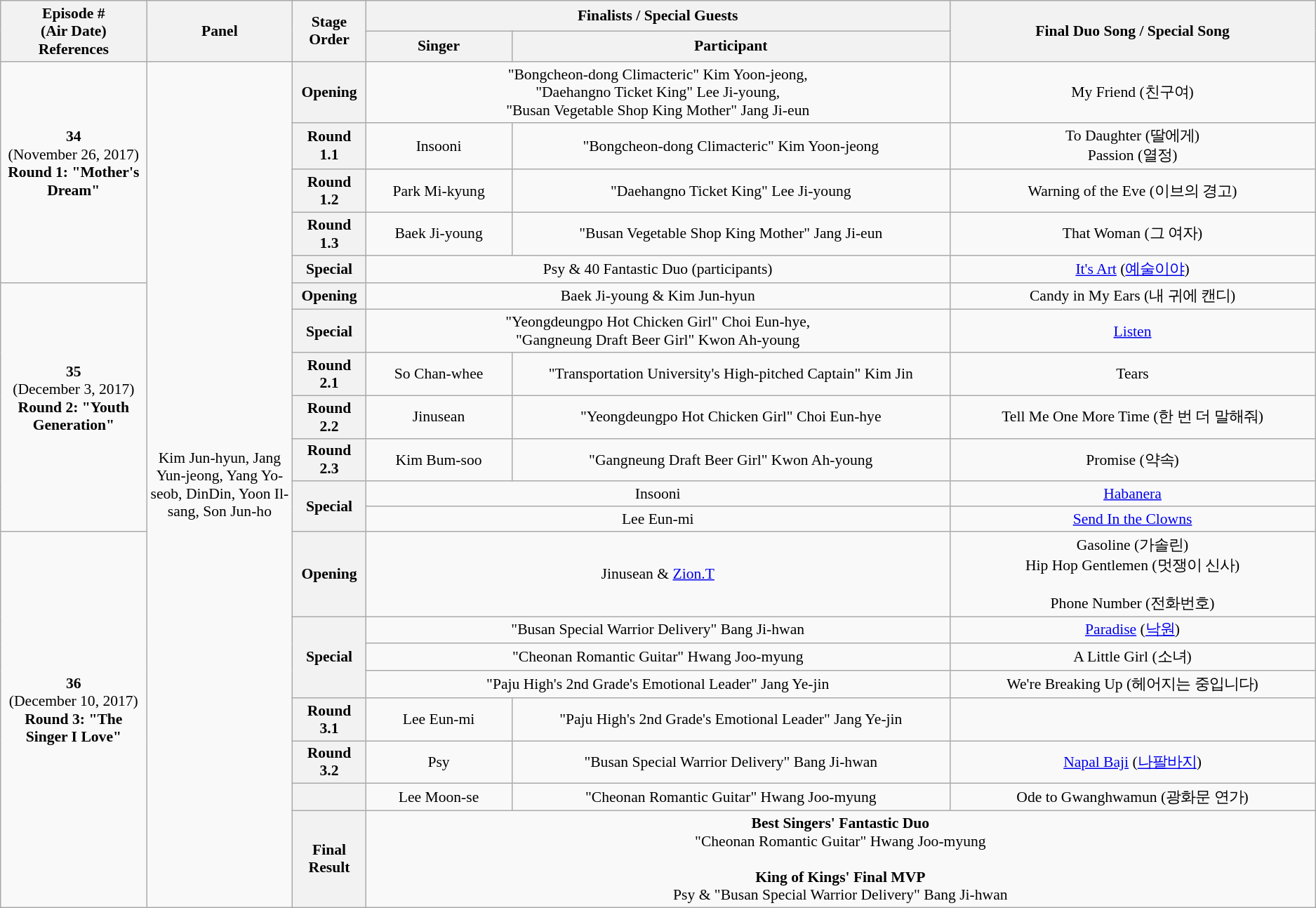<table class="wikitable" style="text-align:center; font-size:90%;">
<tr>
<th width="10%" rowspan="2">Episode #<br>(Air Date)<br>References</th>
<th width="10%" rowspan="2">Panel</th>
<th width="5%" rowspan="2">Stage Order</th>
<th width="40%" colspan="2">Finalists / Special Guests</th>
<th width="25%" rowspan="2">Final Duo Song / Special Song</th>
</tr>
<tr>
<th width="10%">Singer</th>
<th width="30%">Participant</th>
</tr>
<tr>
<td rowspan=5><strong>34</strong><br>(November 26, 2017)<br><strong>Round 1: "Mother's Dream"</strong><br><br></td>
<td rowspan=20>Kim Jun-hyun, Jang Yun-jeong, Yang Yo-seob, DinDin, Yoon Il-sang, Son Jun-ho</td>
<th>Opening</th>
<td colspan=2>"Bongcheon-dong Climacteric" Kim Yoon-jeong,<br>"Daehangno Ticket King" Lee Ji-young,<br>"Busan Vegetable Shop King Mother" Jang Ji-eun</td>
<td>My Friend (친구여)<br></td>
</tr>
<tr>
<th>Round 1.1</th>
<td>Insooni</td>
<td>"Bongcheon-dong Climacteric" Kim Yoon-jeong</td>
<td>To Daughter (딸에게)<br>Passion (열정) </td>
</tr>
<tr>
<th>Round 1.2</th>
<td>Park Mi-kyung</td>
<td>"Daehangno Ticket King" Lee Ji-young</td>
<td>Warning of the Eve (이브의 경고)</td>
</tr>
<tr>
<th>Round 1.3</th>
<td>Baek Ji-young</td>
<td>"Busan Vegetable Shop King Mother" Jang Ji-eun</td>
<td>That Woman (그 여자)</td>
</tr>
<tr>
<th>Special</th>
<td colspan=2>Psy & 40 Fantastic Duo (participants)</td>
<td><a href='#'>It's Art</a> (<a href='#'>예술이야</a>)</td>
</tr>
<tr>
<td rowspan=7><strong>35</strong><br>(December 3, 2017)<br><strong>Round 2: "Youth Generation"</strong><br><br></td>
<th>Opening</th>
<td colspan=2>Baek Ji-young & Kim Jun-hyun</td>
<td>Candy in My Ears (내 귀에 캔디)</td>
</tr>
<tr>
<th>Special</th>
<td colspan=2>"Yeongdeungpo Hot Chicken Girl" Choi Eun-hye,<br>"Gangneung Draft Beer Girl" Kwon Ah-young</td>
<td><a href='#'>Listen</a><br></td>
</tr>
<tr>
<th>Round 2.1</th>
<td>So Chan-whee</td>
<td>"Transportation University's High-pitched Captain" Kim Jin</td>
<td>Tears<br></td>
</tr>
<tr>
<th>Round 2.2</th>
<td>Jinusean</td>
<td>"Yeongdeungpo Hot Chicken Girl" Choi Eun-hye</td>
<td>Tell Me One More Time (한 번 더 말해줘)<br></td>
</tr>
<tr>
<th>Round 2.3</th>
<td>Kim Bum-soo</td>
<td>"Gangneung Draft Beer Girl" Kwon Ah-young</td>
<td>Promise (약속)</td>
</tr>
<tr>
<th rowspan=2>Special</th>
<td colspan=2>Insooni</td>
<td><a href='#'>Habanera</a><br></td>
</tr>
<tr>
<td colspan=2>Lee Eun-mi</td>
<td><a href='#'>Send In the Clowns</a><br></td>
</tr>
<tr>
<td rowspan=8><strong>36</strong><br>(December 10, 2017)<br><strong>Round 3: "The Singer I Love"</strong><br><br></td>
<th>Opening</th>
<td colspan=2>Jinusean & <a href='#'>Zion.T</a></td>
<td>Gasoline (가솔린)<br>Hip Hop Gentlemen (멋쟁이 신사)<br><br>Phone Number (전화번호)</td>
</tr>
<tr>
<th rowspan=3>Special</th>
<td colspan=2>"Busan Special Warrior Delivery" Bang Ji-hwan</td>
<td><a href='#'>Paradise</a> (<a href='#'>낙원</a>)<br></td>
</tr>
<tr>
<td colspan=2>"Cheonan Romantic Guitar" Hwang Joo-myung</td>
<td>A Little Girl (소녀)<br></td>
</tr>
<tr>
<td colspan=2>"Paju High's 2nd Grade's Emotional Leader" Jang Ye-jin</td>
<td>We're Breaking Up (헤어지는 중입니다)<br></td>
</tr>
<tr>
<th>Round 3.1</th>
<td>Lee Eun-mi</td>
<td>"Paju High's 2nd Grade's Emotional Leader" Jang Ye-jin</td>
<td></td>
</tr>
<tr>
<th>Round 3.2</th>
<td>Psy</td>
<td>"Busan Special Warrior Delivery" Bang Ji-hwan</td>
<td><a href='#'>Napal Baji</a> (<a href='#'>나팔바지</a>)</td>
</tr>
<tr>
<th></th>
<td>Lee Moon-se</td>
<td>"Cheonan Romantic Guitar" Hwang Joo-myung</td>
<td>Ode to Gwanghwamun (광화문 연가)</td>
</tr>
<tr>
<th>Final Result</th>
<td colspan=4><strong> Best Singers' Fantastic Duo</strong><br>"Cheonan Romantic Guitar" Hwang Joo-myung<br><br><strong>King of Kings' Final MVP</strong><br>Psy & "Busan Special Warrior Delivery" Bang Ji-hwan</td>
</tr>
</table>
